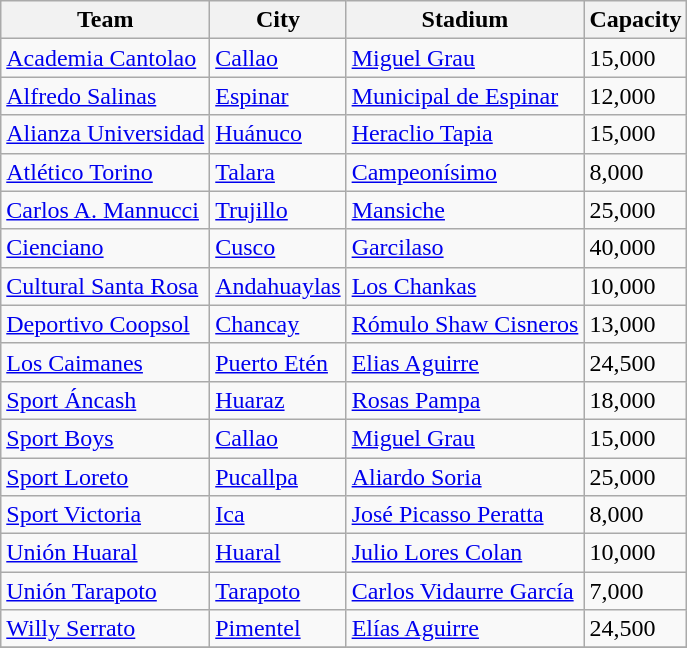<table class="wikitable sortable">
<tr>
<th>Team</th>
<th>City</th>
<th>Stadium</th>
<th>Capacity</th>
</tr>
<tr>
<td><a href='#'>Academia Cantolao</a></td>
<td><a href='#'>Callao</a></td>
<td><a href='#'>Miguel Grau</a></td>
<td>15,000</td>
</tr>
<tr>
<td><a href='#'>Alfredo Salinas</a></td>
<td><a href='#'>Espinar</a></td>
<td><a href='#'>Municipal de Espinar</a></td>
<td>12,000</td>
</tr>
<tr>
<td><a href='#'>Alianza Universidad</a></td>
<td><a href='#'>Huánuco</a></td>
<td><a href='#'>Heraclio Tapia</a></td>
<td>15,000</td>
</tr>
<tr>
<td><a href='#'>Atlético Torino</a></td>
<td><a href='#'>Talara</a></td>
<td><a href='#'>Campeonísimo</a></td>
<td>8,000</td>
</tr>
<tr>
<td><a href='#'>Carlos A. Mannucci</a></td>
<td><a href='#'>Trujillo</a></td>
<td><a href='#'>Mansiche</a></td>
<td>25,000</td>
</tr>
<tr>
<td><a href='#'>Cienciano</a></td>
<td><a href='#'>Cusco</a></td>
<td><a href='#'>Garcilaso</a></td>
<td>40,000</td>
</tr>
<tr>
<td><a href='#'>Cultural Santa Rosa</a></td>
<td><a href='#'>Andahuaylas</a></td>
<td><a href='#'>Los Chankas</a></td>
<td>10,000</td>
</tr>
<tr>
<td><a href='#'>Deportivo Coopsol</a></td>
<td><a href='#'>Chancay</a></td>
<td><a href='#'>Rómulo Shaw Cisneros</a></td>
<td>13,000</td>
</tr>
<tr>
<td><a href='#'>Los Caimanes</a></td>
<td><a href='#'>Puerto Etén</a></td>
<td><a href='#'>Elias Aguirre</a></td>
<td>24,500</td>
</tr>
<tr>
<td><a href='#'>Sport Áncash</a></td>
<td><a href='#'>Huaraz</a></td>
<td><a href='#'>Rosas Pampa</a></td>
<td>18,000</td>
</tr>
<tr>
<td><a href='#'>Sport Boys</a></td>
<td><a href='#'>Callao</a></td>
<td><a href='#'>Miguel Grau</a></td>
<td>15,000</td>
</tr>
<tr>
<td><a href='#'>Sport Loreto</a></td>
<td><a href='#'>Pucallpa</a></td>
<td><a href='#'>Aliardo Soria</a></td>
<td>25,000</td>
</tr>
<tr>
<td><a href='#'>Sport Victoria</a></td>
<td><a href='#'>Ica</a></td>
<td><a href='#'>José Picasso Peratta</a></td>
<td>8,000</td>
</tr>
<tr>
<td><a href='#'>Unión Huaral</a></td>
<td><a href='#'>Huaral</a></td>
<td><a href='#'>Julio Lores Colan</a></td>
<td>10,000</td>
</tr>
<tr>
<td><a href='#'>Unión Tarapoto</a></td>
<td><a href='#'>Tarapoto</a></td>
<td><a href='#'>Carlos Vidaurre García</a></td>
<td>7,000</td>
</tr>
<tr>
<td><a href='#'>Willy Serrato</a></td>
<td><a href='#'>Pimentel</a></td>
<td><a href='#'>Elías Aguirre</a></td>
<td>24,500</td>
</tr>
<tr>
</tr>
</table>
